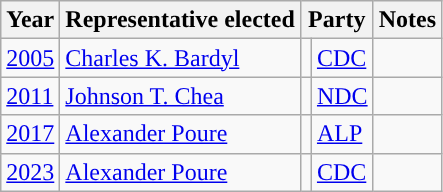<table class="wikitable">
<tr>
<th>Year</th>
<th>Representative elected</th>
<th colspan=2>Party</th>
<th>Notes</th>
</tr>
<tr>
<td><a href='#'>2005</a></td>
<td><a href='#'>Charles K. Bardyl</a></td>
<td></td>
<td><a href='#'>CDC</a></td>
<td></td>
</tr>
<tr>
<td><a href='#'>2011</a></td>
<td><a href='#'>Johnson T. Chea</a></td>
<td></td>
<td><a href='#'>NDC</a></td>
<td></td>
</tr>
<tr>
<td><a href='#'>2017</a></td>
<td><a href='#'>Alexander Poure</a></td>
<td></td>
<td><a href='#'>ALP</a></td>
<td></td>
</tr>
<tr>
<td><a href='#'>2023</a></td>
<td><a href='#'>Alexander Poure</a></td>
<td></td>
<td><a href='#'>CDC</a></td>
<td></td>
</tr>
</table>
